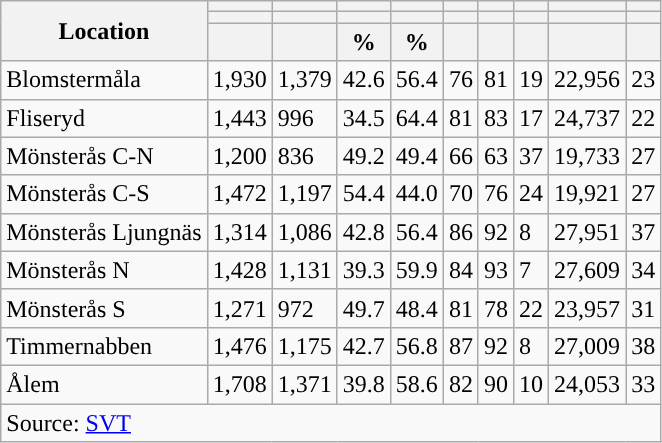<table role="presentation" class="wikitable sortable mw-collapsible">
<tr>
<th rowspan="3">Location</th>
<th></th>
<th></th>
<th></th>
<th></th>
<th></th>
<th></th>
<th></th>
<th></th>
<th></th>
</tr>
<tr>
<th></th>
<th></th>
<th style="background:"></th>
<th style="background:"></th>
<th></th>
<th></th>
<th></th>
<th></th>
<th></th>
</tr>
<tr>
<th data-sort-type="number"></th>
<th data-sort-type="number"></th>
<th data-sort-type="number">%</th>
<th data-sort-type="number">%</th>
<th data-sort-type="number"></th>
<th data-sort-type="number"></th>
<th data-sort-type="number"></th>
<th data-sort-type="number"></th>
<th data-sort-type="number"></th>
</tr>
<tr>
<td align="left">Blomstermåla</td>
<td>1,930</td>
<td>1,379</td>
<td>42.6</td>
<td>56.4</td>
<td>76</td>
<td>81</td>
<td>19</td>
<td>22,956</td>
<td>23</td>
</tr>
<tr>
<td align="left">Fliseryd</td>
<td>1,443</td>
<td>996</td>
<td>34.5</td>
<td>64.4</td>
<td>81</td>
<td>83</td>
<td>17</td>
<td>24,737</td>
<td>22</td>
</tr>
<tr>
<td align="left">Mönsterås C-N</td>
<td>1,200</td>
<td>836</td>
<td>49.2</td>
<td>49.4</td>
<td>66</td>
<td>63</td>
<td>37</td>
<td>19,733</td>
<td>27</td>
</tr>
<tr>
<td align="left">Mönsterås C-S</td>
<td>1,472</td>
<td>1,197</td>
<td>54.4</td>
<td>44.0</td>
<td>70</td>
<td>76</td>
<td>24</td>
<td>19,921</td>
<td>27</td>
</tr>
<tr>
<td align="left">Mönsterås Ljungnäs</td>
<td>1,314</td>
<td>1,086</td>
<td>42.8</td>
<td>56.4</td>
<td>86</td>
<td>92</td>
<td>8</td>
<td>27,951</td>
<td>37</td>
</tr>
<tr>
<td align="left">Mönsterås N</td>
<td>1,428</td>
<td>1,131</td>
<td>39.3</td>
<td>59.9</td>
<td>84</td>
<td>93</td>
<td>7</td>
<td>27,609</td>
<td>34</td>
</tr>
<tr>
<td align="left">Mönsterås S</td>
<td>1,271</td>
<td>972</td>
<td>49.7</td>
<td>48.4</td>
<td>81</td>
<td>78</td>
<td>22</td>
<td>23,957</td>
<td>31</td>
</tr>
<tr>
<td align="left">Timmernabben</td>
<td>1,476</td>
<td>1,175</td>
<td>42.7</td>
<td>56.8</td>
<td>87</td>
<td>92</td>
<td>8</td>
<td>27,009</td>
<td>38</td>
</tr>
<tr>
<td align="left">Ålem</td>
<td>1,708</td>
<td>1,371</td>
<td>39.8</td>
<td>58.6</td>
<td>82</td>
<td>90</td>
<td>10</td>
<td>24,053</td>
<td>33</td>
</tr>
<tr>
<td colspan="10" align="left">Source: <a href='#'>SVT</a></td>
</tr>
</table>
